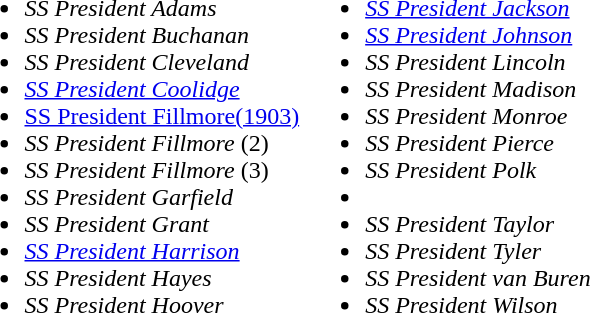<table>
<tr>
<td valign="top"><br><ul><li><em>SS President Adams</em></li><li><em>SS President Buchanan</em></li><li><em>SS President Cleveland</em></li><li><em><a href='#'>SS President Coolidge</a></em></li><li><a href='#'>SS President Fillmore(1903)</a></li><li><em>SS President Fillmore</em> (2)</li><li><em>SS President Fillmore</em> (3)</li><li><em>SS President Garfield</em></li><li><em>SS President Grant</em></li><li><em><a href='#'>SS President Harrison</a></em></li><li><em>SS President Hayes</em></li><li><em>SS President Hoover</em></li></ul></td>
<td valign="top"><br><ul><li><em><a href='#'>SS President Jackson</a></em></li><li><em><a href='#'>SS President Johnson</a></em></li><li><em>SS President Lincoln</em></li><li><em>SS President Madison</em></li><li><em>SS President Monroe</em></li><li><em>SS President Pierce</em></li><li><em>SS President Polk</em></li><li></li><li><em>SS President Taylor</em></li><li><em>SS President Tyler</em></li><li><em>SS President van Buren</em></li><li><em>SS President Wilson</em></li></ul></td>
</tr>
</table>
